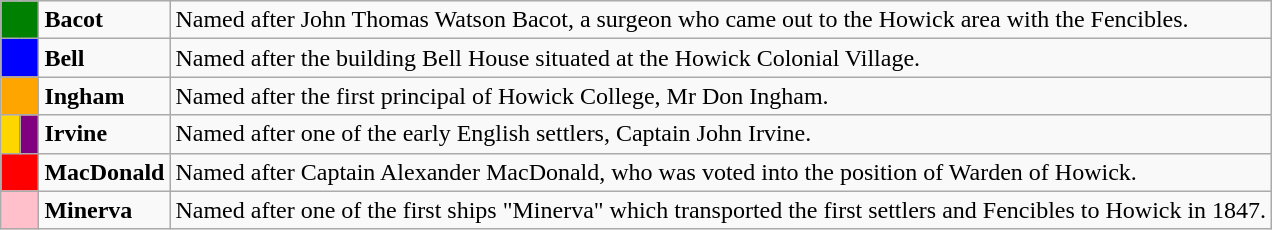<table class="wikitable">
<tr>
<td bgcolor=green width=3% colspan=2></td>
<td><strong>Bacot</strong></td>
<td>Named after John Thomas Watson Bacot, a surgeon who came out to the Howick area with the Fencibles.</td>
</tr>
<tr>
<td bgcolor=blue width=3% colspan=2'></td>
<td><strong>Bell</strong></td>
<td>Named after the building Bell House situated at the Howick Colonial Village.</td>
</tr>
<tr>
<td bgcolor=orange colspan=2></td>
<td><strong>Ingham</strong></td>
<td>Named after the first principal of Howick College, Mr Don Ingham.</td>
</tr>
<tr>
<td bgcolor=gold></td>
<td bgcolor=purple></td>
<td><strong>Irvine</strong></td>
<td>Named after one of the early English settlers, Captain John Irvine.</td>
</tr>
<tr>
<td bgcolor=red width=3% colspan=2'></td>
<td><strong>MacDonald</strong></td>
<td>Named after Captain Alexander MacDonald, who was voted into the position of Warden of Howick.</td>
</tr>
<tr>
<td bgcolor=pink colspan=2></td>
<td><strong>Minerva</strong></td>
<td>Named after one of the first ships "Minerva" which transported the first settlers and Fencibles to Howick in 1847.</td>
</tr>
</table>
